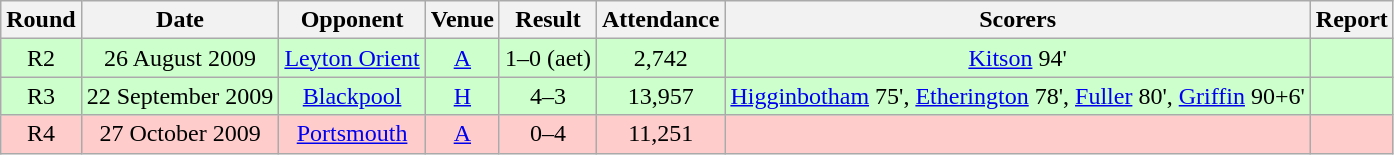<table class="wikitable" style="font-size:100%; text-align:center">
<tr>
<th>Round</th>
<th>Date</th>
<th>Opponent</th>
<th>Venue</th>
<th>Result</th>
<th>Attendance</th>
<th>Scorers</th>
<th>Report</th>
</tr>
<tr style="background-color: #CCFFCC;">
<td>R2</td>
<td>26 August 2009</td>
<td><a href='#'>Leyton Orient</a></td>
<td><a href='#'>A</a></td>
<td>1–0 (aet)</td>
<td>2,742</td>
<td><a href='#'>Kitson</a> 94'</td>
<td></td>
</tr>
<tr style="background-color: #CCFFCC;">
<td>R3</td>
<td>22 September 2009</td>
<td><a href='#'>Blackpool</a></td>
<td><a href='#'>H</a></td>
<td>4–3</td>
<td>13,957</td>
<td><a href='#'>Higginbotham</a> 75', <a href='#'>Etherington</a> 78', <a href='#'>Fuller</a> 80', <a href='#'>Griffin</a> 90+6'</td>
<td></td>
</tr>
<tr style="background-color: #FFCCCC;">
<td>R4</td>
<td>27 October 2009</td>
<td><a href='#'>Portsmouth</a></td>
<td><a href='#'>A</a></td>
<td>0–4</td>
<td>11,251</td>
<td></td>
<td></td>
</tr>
</table>
